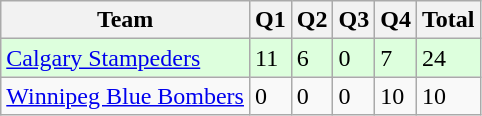<table class="wikitable">
<tr>
<th>Team</th>
<th>Q1</th>
<th>Q2</th>
<th>Q3</th>
<th>Q4</th>
<th>Total</th>
</tr>
<tr style="background-color:#ddffdd">
<td><a href='#'>Calgary Stampeders</a></td>
<td>11</td>
<td>6</td>
<td>0</td>
<td>7</td>
<td>24</td>
</tr>
<tr>
<td><a href='#'>Winnipeg Blue Bombers</a></td>
<td>0</td>
<td>0</td>
<td>0</td>
<td>10</td>
<td>10</td>
</tr>
</table>
